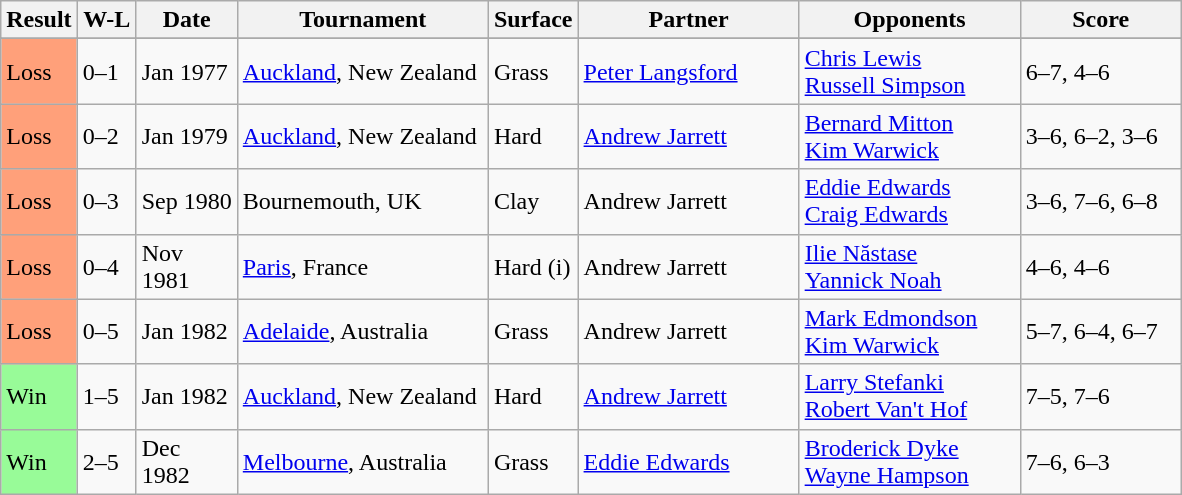<table class="sortable wikitable">
<tr>
<th style="width:40px">Result</th>
<th style="width:32px" class="unsortable">W-L</th>
<th style="width:60px">Date</th>
<th style="width:160px">Tournament</th>
<th style="width:50px">Surface</th>
<th style="width:140px">Partner</th>
<th style="width:140px">Opponents</th>
<th style="width:100px" class="unsortable">Score</th>
</tr>
<tr>
</tr>
<tr>
<td style="background:#ffa07a;">Loss</td>
<td>0–1</td>
<td>Jan 1977</td>
<td><a href='#'>Auckland</a>, New Zealand</td>
<td>Grass</td>
<td> <a href='#'>Peter Langsford</a></td>
<td> <a href='#'>Chris Lewis</a> <br>  <a href='#'>Russell Simpson</a></td>
<td>6–7, 4–6</td>
</tr>
<tr>
<td style="background:#ffa07a;">Loss</td>
<td>0–2</td>
<td>Jan 1979</td>
<td><a href='#'>Auckland</a>, New Zealand</td>
<td>Hard</td>
<td> <a href='#'>Andrew Jarrett</a></td>
<td> <a href='#'>Bernard Mitton</a> <br>  <a href='#'>Kim Warwick</a></td>
<td>3–6, 6–2, 3–6</td>
</tr>
<tr>
<td style="background:#ffa07a;">Loss</td>
<td>0–3</td>
<td>Sep 1980</td>
<td>Bournemouth, UK</td>
<td>Clay</td>
<td> Andrew Jarrett</td>
<td> <a href='#'>Eddie Edwards</a> <br>  <a href='#'>Craig Edwards</a></td>
<td>3–6, 7–6, 6–8</td>
</tr>
<tr>
<td style="background:#ffa07a;">Loss</td>
<td>0–4</td>
<td>Nov 1981</td>
<td><a href='#'>Paris</a>, France</td>
<td>Hard (i)</td>
<td> Andrew Jarrett</td>
<td> <a href='#'>Ilie Năstase</a> <br>  <a href='#'>Yannick Noah</a></td>
<td>4–6, 4–6</td>
</tr>
<tr>
<td style="background:#ffa07a;">Loss</td>
<td>0–5</td>
<td>Jan 1982</td>
<td><a href='#'>Adelaide</a>, Australia</td>
<td>Grass</td>
<td> Andrew Jarrett</td>
<td> <a href='#'>Mark Edmondson</a> <br>  <a href='#'>Kim Warwick</a></td>
<td>5–7, 6–4, 6–7</td>
</tr>
<tr>
<td style="background:#98fb98;">Win</td>
<td>1–5</td>
<td>Jan 1982</td>
<td><a href='#'>Auckland</a>, New Zealand</td>
<td>Hard</td>
<td> <a href='#'>Andrew Jarrett</a></td>
<td> <a href='#'>Larry Stefanki</a> <br>  <a href='#'>Robert Van't Hof</a></td>
<td>7–5, 7–6</td>
</tr>
<tr>
<td style="background:#98fb98;">Win</td>
<td>2–5</td>
<td>Dec 1982</td>
<td><a href='#'>Melbourne</a>, Australia</td>
<td>Grass</td>
<td> <a href='#'>Eddie Edwards</a></td>
<td> <a href='#'>Broderick Dyke</a> <br>  <a href='#'>Wayne Hampson</a></td>
<td>7–6, 6–3</td>
</tr>
</table>
